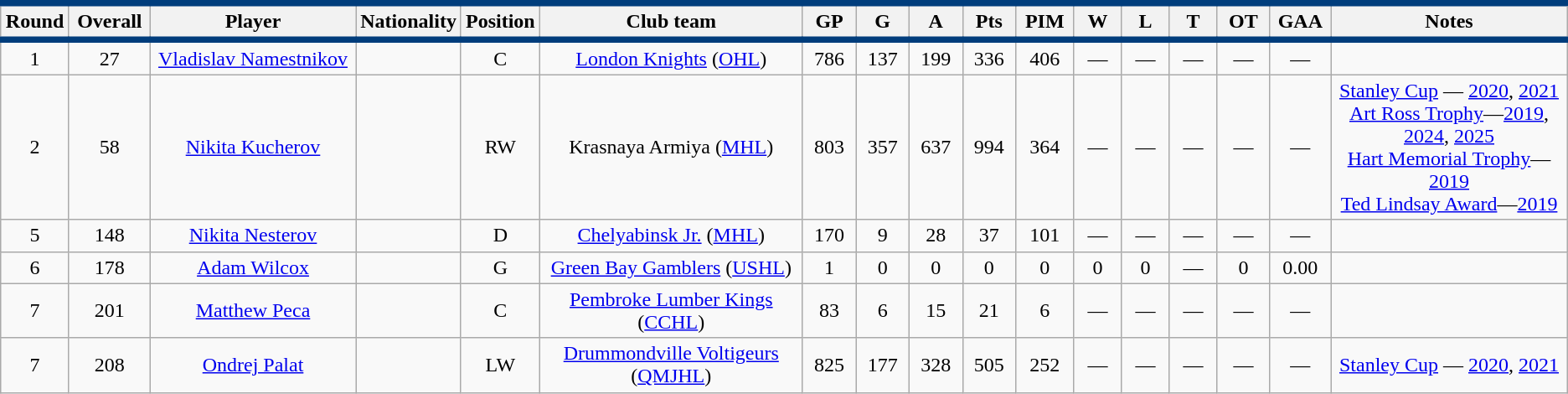<table class="wikitable sortable" style="text-align:center">
<tr style= "background:#FFFFFF; border-top:#003D7C 5px solid; border-bottom:#003D7C 5px solid;">
<th style="width:3em">Round</th>
<th style="width:4em">Overall</th>
<th style="width:15em">Player</th>
<th style="width:3em">Nationality</th>
<th style="width:3em">Position</th>
<th style="width:20em">Club team</th>
<th style="width:3em">GP</th>
<th style="width:3em">G</th>
<th style="width:3em">A</th>
<th style="width:3em">Pts</th>
<th style="width:3em">PIM</th>
<th style="width:3em">W</th>
<th style="width:3em">L</th>
<th style="width:3em">T</th>
<th style="width:3em">OT</th>
<th style="width:3em">GAA</th>
<th style="width:20em">Notes</th>
</tr>
<tr>
<td>1</td>
<td>27</td>
<td><a href='#'>Vladislav Namestnikov</a></td>
<td></td>
<td>C</td>
<td><a href='#'>London Knights</a> (<a href='#'>OHL</a>)</td>
<td>786</td>
<td>137</td>
<td>199</td>
<td>336</td>
<td>406</td>
<td>—</td>
<td>—</td>
<td>—</td>
<td>—</td>
<td>—</td>
<td></td>
</tr>
<tr>
<td>2</td>
<td>58</td>
<td><a href='#'>Nikita Kucherov</a></td>
<td></td>
<td>RW</td>
<td>Krasnaya Armiya (<a href='#'>MHL</a>)</td>
<td>803</td>
<td>357</td>
<td>637</td>
<td>994</td>
<td>364</td>
<td>—</td>
<td>—</td>
<td>—</td>
<td>—</td>
<td>—</td>
<td><a href='#'>Stanley Cup</a> — <a href='#'>2020</a>, <a href='#'>2021</a><br><a href='#'>Art Ross Trophy</a>—<a href='#'>2019</a>, <a href='#'>2024</a>, <a href='#'>2025</a><br><a href='#'>Hart Memorial Trophy</a>—<a href='#'>2019</a><br><a href='#'>Ted Lindsay Award</a>—<a href='#'>2019</a></td>
</tr>
<tr>
<td>5</td>
<td>148</td>
<td><a href='#'>Nikita Nesterov</a></td>
<td></td>
<td>D</td>
<td><a href='#'>Chelyabinsk Jr.</a> (<a href='#'>MHL</a>)</td>
<td>170</td>
<td>9</td>
<td>28</td>
<td>37</td>
<td>101</td>
<td>—</td>
<td>—</td>
<td>—</td>
<td>—</td>
<td>—</td>
<td></td>
</tr>
<tr>
<td>6</td>
<td>178</td>
<td><a href='#'>Adam Wilcox</a></td>
<td></td>
<td>G</td>
<td><a href='#'>Green Bay Gamblers</a> (<a href='#'>USHL</a>)</td>
<td>1</td>
<td>0</td>
<td>0</td>
<td>0</td>
<td>0</td>
<td>0</td>
<td>0</td>
<td>—</td>
<td>0</td>
<td>0.00</td>
<td></td>
</tr>
<tr>
<td>7</td>
<td>201</td>
<td><a href='#'>Matthew Peca</a></td>
<td></td>
<td>C</td>
<td><a href='#'>Pembroke Lumber Kings</a> (<a href='#'>CCHL</a>)</td>
<td>83</td>
<td>6</td>
<td>15</td>
<td>21</td>
<td>6</td>
<td>—</td>
<td>—</td>
<td>—</td>
<td>—</td>
<td>—</td>
<td></td>
</tr>
<tr>
<td>7</td>
<td>208</td>
<td><a href='#'>Ondrej Palat</a></td>
<td></td>
<td>LW</td>
<td><a href='#'>Drummondville Voltigeurs</a> (<a href='#'>QMJHL</a>)</td>
<td>825</td>
<td>177</td>
<td>328</td>
<td>505</td>
<td>252</td>
<td>—</td>
<td>—</td>
<td>—</td>
<td>—</td>
<td>—</td>
<td><a href='#'>Stanley Cup</a> — <a href='#'>2020</a>, <a href='#'>2021</a></td>
</tr>
</table>
